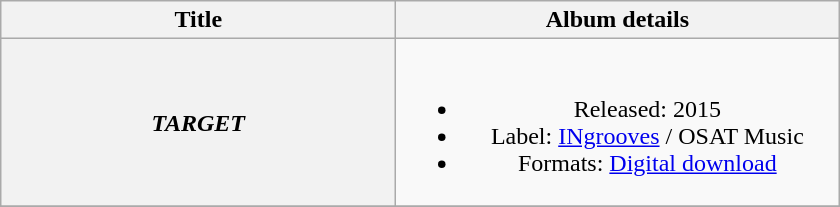<table class="wikitable plainrowheaders" style="text-align:center;">
<tr>
<th scope="col" style="width:16em;">Title</th>
<th scope="col" style="width:18em;">Album details</th>
</tr>
<tr>
<th scope="row"><em>TARGET</em></th>
<td><br><ul><li>Released: 2015</li><li>Label: <a href='#'>INgrooves</a> / OSAT Music</li><li>Formats: <a href='#'>Digital download</a></li></ul></td>
</tr>
<tr>
</tr>
</table>
